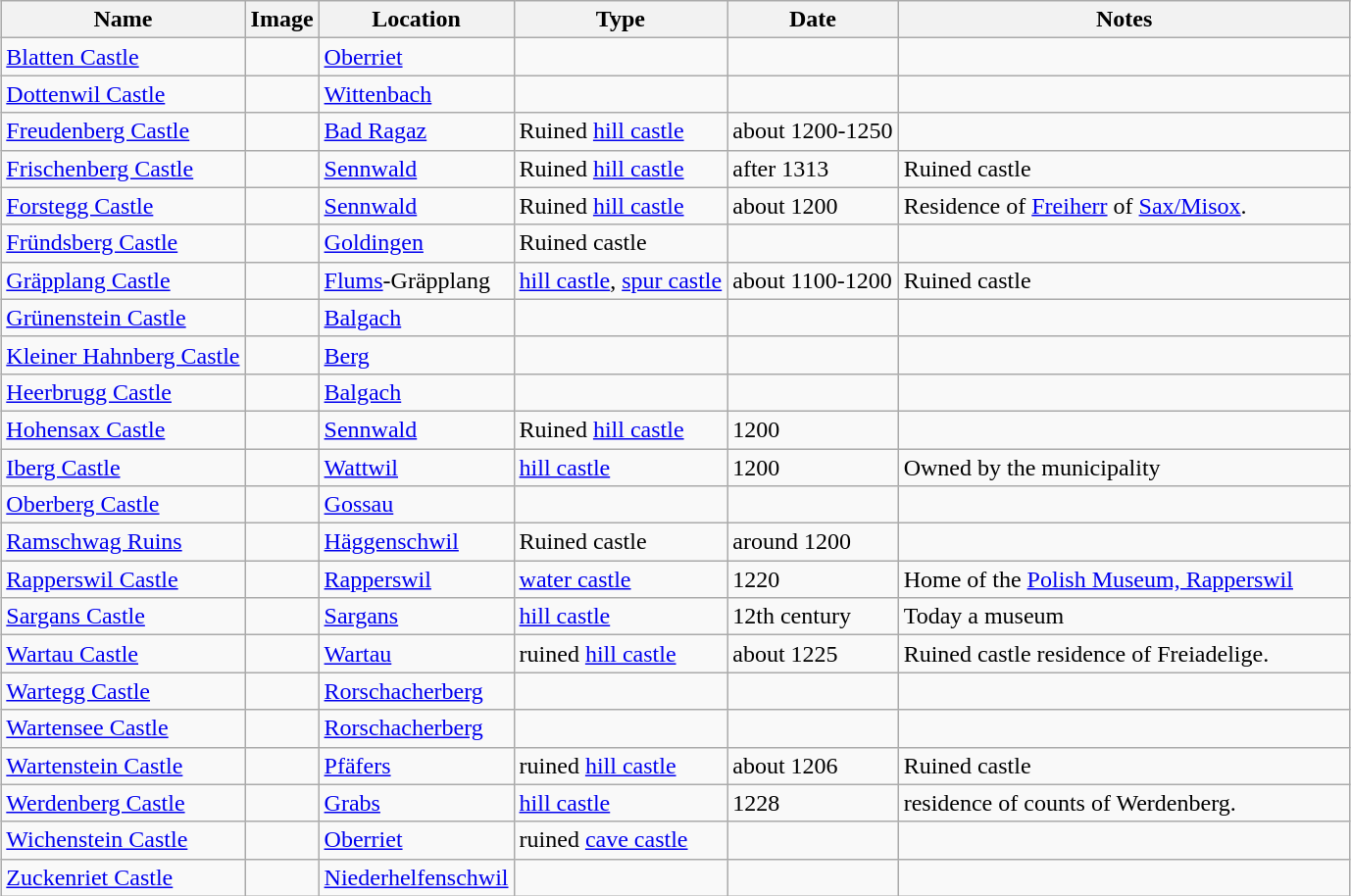<table class="wikitable sortable" style="text-align:left; margin-left: auto; margin-right: auto; border: none; width:500">
<tr>
<th>Name</th>
<th class="unsortable">Image</th>
<th>Location</th>
<th>Type</th>
<th>Date</th>
<th class="unsortable" style="width: 300px;">Notes</th>
</tr>
<tr>
<td><a href='#'>Blatten Castle</a></td>
<td></td>
<td><a href='#'>Oberriet</a></td>
<td></td>
<td></td>
<td></td>
</tr>
<tr>
<td><a href='#'>Dottenwil Castle</a></td>
<td></td>
<td><a href='#'>Wittenbach</a></td>
<td></td>
<td></td>
<td></td>
</tr>
<tr>
<td><a href='#'>Freudenberg Castle</a></td>
<td></td>
<td><a href='#'>Bad Ragaz</a><br></td>
<td>Ruined <a href='#'>hill castle</a></td>
<td data-sort-value=1200>about 1200-1250</td>
<td></td>
</tr>
<tr>
<td><a href='#'>Frischenberg Castle</a></td>
<td></td>
<td><a href='#'>Sennwald</a><br></td>
<td>Ruined <a href='#'>hill castle</a></td>
<td data-sort-value=1313>after 1313</td>
<td>Ruined castle</td>
</tr>
<tr>
<td><a href='#'>Forstegg Castle</a></td>
<td></td>
<td><a href='#'>Sennwald</a><br></td>
<td>Ruined <a href='#'>hill castle</a></td>
<td data-sort-value=1200>about 1200</td>
<td>Residence of <a href='#'>Freiherr</a> of <a href='#'>Sax/Misox</a>.</td>
</tr>
<tr>
<td><a href='#'>Fründsberg Castle</a></td>
<td></td>
<td><a href='#'>Goldingen</a><br></td>
<td>Ruined castle</td>
<td></td>
<td></td>
</tr>
<tr>
<td><a href='#'>Gräpplang Castle</a></td>
<td></td>
<td><a href='#'>Flums</a>-Gräpplang<br></td>
<td><a href='#'>hill castle</a>, <a href='#'>spur castle</a></td>
<td data-sort-value=1100-1200>about 1100-1200</td>
<td>Ruined castle</td>
</tr>
<tr>
<td><a href='#'>Grünenstein Castle</a></td>
<td></td>
<td><a href='#'>Balgach</a></td>
<td></td>
<td></td>
<td></td>
</tr>
<tr>
<td><a href='#'>Kleiner Hahnberg Castle</a></td>
<td></td>
<td><a href='#'>Berg</a><br></td>
<td></td>
<td></td>
<td></td>
</tr>
<tr>
<td><a href='#'>Heerbrugg Castle</a></td>
<td></td>
<td><a href='#'>Balgach</a></td>
<td></td>
<td></td>
<td></td>
</tr>
<tr>
<td><a href='#'>Hohensax Castle</a></td>
<td></td>
<td><a href='#'>Sennwald</a><br></td>
<td>Ruined <a href='#'>hill castle</a></td>
<td>1200</td>
<td></td>
</tr>
<tr>
<td><a href='#'>Iberg Castle</a></td>
<td></td>
<td><a href='#'>Wattwil</a><br></td>
<td><a href='#'>hill castle</a></td>
<td>1200</td>
<td>Owned by the municipality</td>
</tr>
<tr>
<td><a href='#'>Oberberg Castle</a></td>
<td></td>
<td><a href='#'>Gossau</a></td>
<td></td>
<td></td>
<td></td>
</tr>
<tr>
<td><a href='#'>Ramschwag Ruins</a></td>
<td></td>
<td><a href='#'>Häggenschwil</a><br></td>
<td>Ruined castle</td>
<td>around 1200</td>
<td></td>
</tr>
<tr>
<td><a href='#'>Rapperswil Castle</a></td>
<td></td>
<td><a href='#'>Rapperswil</a><br></td>
<td><a href='#'>water castle</a></td>
<td>1220</td>
<td>Home of the <a href='#'>Polish Museum, Rapperswil</a></td>
</tr>
<tr>
<td><a href='#'>Sargans Castle</a></td>
<td></td>
<td><a href='#'>Sargans</a><br></td>
<td><a href='#'>hill castle</a></td>
<td data-sort-value=1150>12th century</td>
<td>Today a museum</td>
</tr>
<tr>
<td><a href='#'>Wartau Castle</a></td>
<td></td>
<td><a href='#'>Wartau</a><br></td>
<td>ruined <a href='#'>hill castle</a></td>
<td data-sort-value=1225>about 1225</td>
<td>Ruined castle residence of Freiadelige.</td>
</tr>
<tr>
<td><a href='#'>Wartegg Castle</a></td>
<td></td>
<td><a href='#'>Rorschacherberg</a></td>
<td></td>
<td></td>
<td></td>
</tr>
<tr>
<td><a href='#'>Wartensee Castle</a></td>
<td></td>
<td><a href='#'>Rorschacherberg</a></td>
<td></td>
<td></td>
<td></td>
</tr>
<tr>
<td><a href='#'>Wartenstein Castle</a></td>
<td></td>
<td><a href='#'>Pfäfers</a><br></td>
<td>ruined <a href='#'>hill castle</a></td>
<td data-sort-value=1206>about 1206</td>
<td>Ruined castle</td>
</tr>
<tr>
<td><a href='#'>Werdenberg Castle</a></td>
<td></td>
<td><a href='#'>Grabs</a><br></td>
<td><a href='#'>hill castle</a></td>
<td>1228</td>
<td>residence of counts of Werdenberg.</td>
</tr>
<tr>
<td><a href='#'>Wichenstein Castle</a></td>
<td></td>
<td><a href='#'>Oberriet</a><br></td>
<td>ruined <a href='#'>cave castle</a></td>
<td></td>
<td></td>
</tr>
<tr>
<td><a href='#'>Zuckenriet Castle</a></td>
<td></td>
<td><a href='#'>Niederhelfenschwil</a><br></td>
<td></td>
<td></td>
<td></td>
</tr>
<tr>
</tr>
</table>
